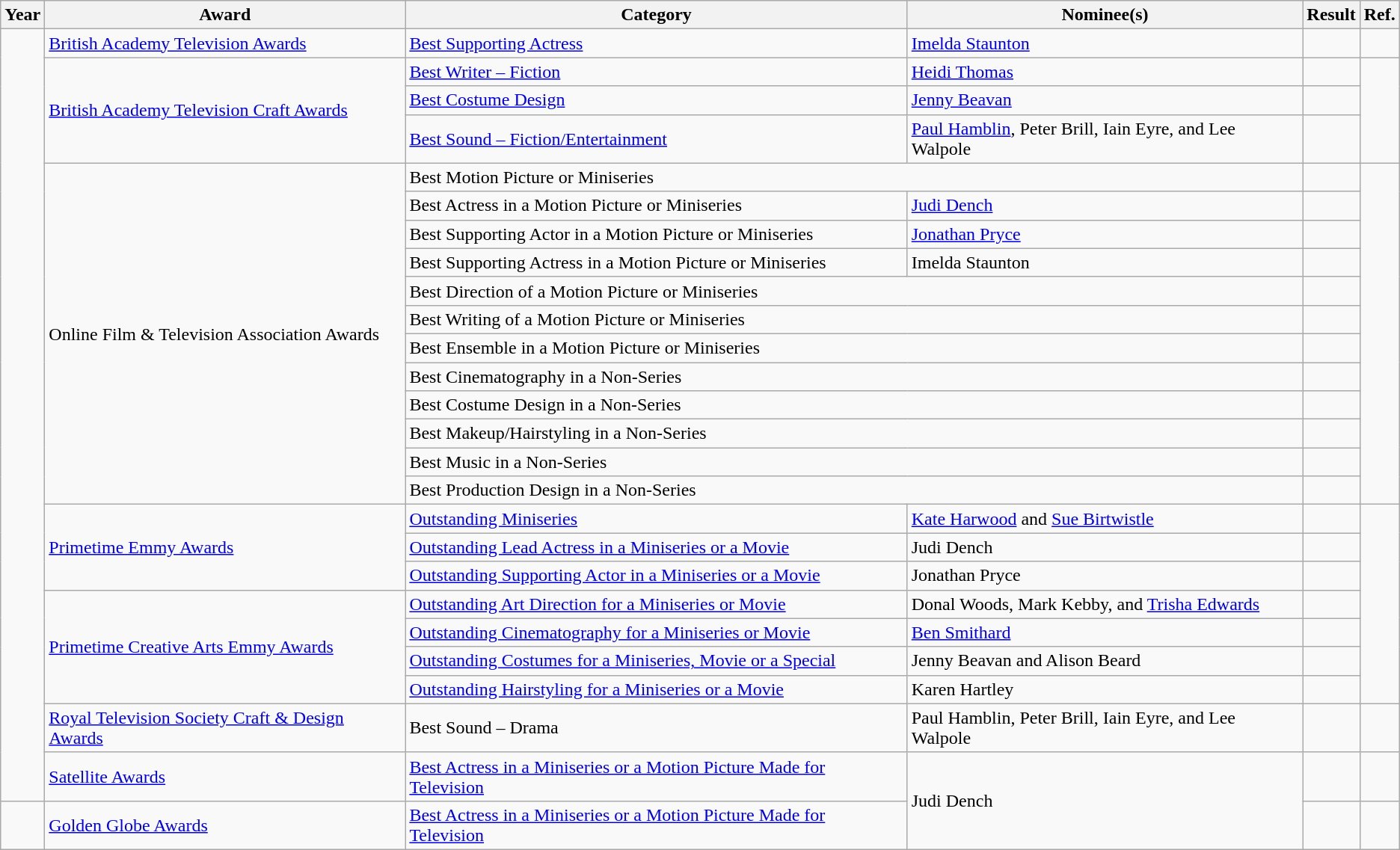<table class="wikitable sortable">
<tr>
<th>Year</th>
<th>Award</th>
<th>Category</th>
<th>Nominee(s)</th>
<th>Result</th>
<th>Ref.</th>
</tr>
<tr>
<td rowspan="25"></td>
<td><a href='#'>British Academy Television Awards</a></td>
<td><a href='#'>Best Supporting Actress</a></td>
<td><a href='#'>Imelda Staunton</a></td>
<td></td>
<td align="center"></td>
</tr>
<tr>
<td rowspan="3"><a href='#'>British Academy Television Craft Awards</a></td>
<td><a href='#'>Best Writer – Fiction</a></td>
<td><a href='#'>Heidi Thomas</a></td>
<td></td>
<td align="center" rowspan="3"></td>
</tr>
<tr>
<td><a href='#'>Best Costume Design</a></td>
<td><a href='#'>Jenny Beavan</a></td>
<td></td>
</tr>
<tr>
<td><a href='#'>Best Sound – Fiction/Entertainment</a></td>
<td><a href='#'>Paul Hamblin</a>, Peter Brill, Iain Eyre, and Lee Walpole</td>
<td></td>
</tr>
<tr>
<td rowspan="12">Online Film & Television Association Awards</td>
<td colspan="2">Best Motion Picture or Miniseries</td>
<td></td>
<td align="center" rowspan="12"></td>
</tr>
<tr>
<td>Best Actress in a Motion Picture or Miniseries</td>
<td><a href='#'>Judi Dench</a></td>
<td></td>
</tr>
<tr>
<td>Best Supporting Actor in a Motion Picture or Miniseries</td>
<td><a href='#'>Jonathan Pryce</a></td>
<td></td>
</tr>
<tr>
<td>Best Supporting Actress in a Motion Picture or Miniseries</td>
<td>Imelda Staunton</td>
<td></td>
</tr>
<tr>
<td colspan="2">Best Direction of a Motion Picture or Miniseries</td>
<td></td>
</tr>
<tr>
<td colspan="2">Best Writing of a Motion Picture or Miniseries</td>
<td></td>
</tr>
<tr>
<td colspan="2">Best Ensemble in a Motion Picture or Miniseries</td>
<td></td>
</tr>
<tr>
<td colspan="2">Best Cinematography in a Non-Series</td>
<td></td>
</tr>
<tr>
<td colspan="2">Best Costume Design in a Non-Series</td>
<td></td>
</tr>
<tr>
<td colspan="2">Best Makeup/Hairstyling in a Non-Series</td>
<td></td>
</tr>
<tr>
<td colspan="2">Best Music in a Non-Series</td>
<td></td>
</tr>
<tr>
<td colspan="2">Best Production Design in a Non-Series</td>
<td></td>
</tr>
<tr>
<td rowspan="3"><a href='#'>Primetime Emmy Awards</a></td>
<td><a href='#'>Outstanding Miniseries</a></td>
<td><a href='#'>Kate Harwood</a> and <a href='#'>Sue Birtwistle</a></td>
<td></td>
<td align="center" rowspan="7"></td>
</tr>
<tr>
<td><a href='#'>Outstanding Lead Actress in a Miniseries or a Movie</a></td>
<td>Judi Dench</td>
<td></td>
</tr>
<tr>
<td><a href='#'>Outstanding Supporting Actor in a Miniseries or a Movie</a></td>
<td>Jonathan Pryce</td>
<td></td>
</tr>
<tr>
<td rowspan="4"><a href='#'>Primetime Creative Arts Emmy Awards</a></td>
<td><a href='#'>Outstanding Art Direction for a Miniseries or Movie</a></td>
<td>Donal Woods, Mark Kebby, and <a href='#'>Trisha Edwards</a></td>
<td></td>
</tr>
<tr>
<td><a href='#'>Outstanding Cinematography for a Miniseries or Movie</a></td>
<td><a href='#'>Ben Smithard</a> </td>
<td></td>
</tr>
<tr>
<td><a href='#'>Outstanding Costumes for a Miniseries, Movie or a Special</a></td>
<td>Jenny Beavan and Alison Beard </td>
<td></td>
</tr>
<tr>
<td><a href='#'>Outstanding Hairstyling for a Miniseries or a Movie</a></td>
<td>Karen Hartley</td>
<td></td>
</tr>
<tr>
<td><a href='#'>Royal Television Society Craft & Design Awards</a></td>
<td>Best Sound – Drama</td>
<td>Paul Hamblin, Peter Brill, Iain Eyre, and Lee Walpole</td>
<td></td>
<td align="center"></td>
</tr>
<tr>
<td><a href='#'>Satellite Awards</a></td>
<td><a href='#'>Best Actress in a Miniseries or a Motion Picture Made for Television</a></td>
<td rowspan="2">Judi Dench</td>
<td></td>
<td align="center"></td>
</tr>
<tr>
<td></td>
<td><a href='#'>Golden Globe Awards</a></td>
<td><a href='#'>Best Actress in a Miniseries or a Motion Picture Made for Television</a></td>
<td></td>
<td align="center"></td>
</tr>
</table>
